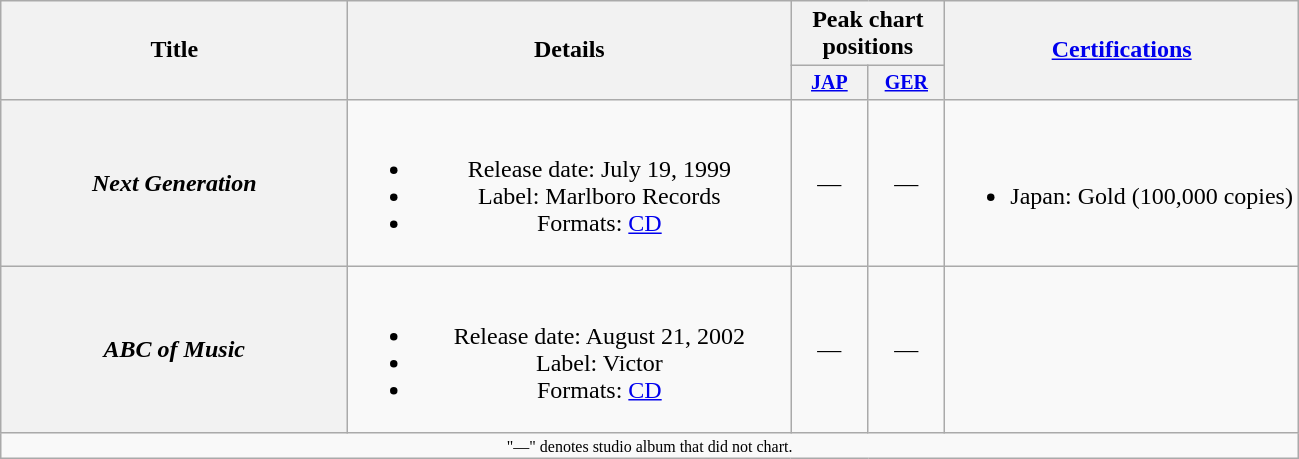<table class="wikitable plainrowheaders" style="text-align:center;">
<tr>
<th rowspan="2" style="width:14em;">Title</th>
<th rowspan="2" style="width:18em;">Details</th>
<th colspan="2">Peak chart positions</th>
<th rowspan="2"><a href='#'>Certifications</a></th>
</tr>
<tr style=font-size:smaller;">
<th style="width:45px;"><a href='#'>JAP</a><br></th>
<th style="width:45px;"><a href='#'>GER</a><br></th>
</tr>
<tr>
<th scope="row"><em>Next Generation</em></th>
<td><br><ul><li>Release date: July 19, 1999</li><li>Label: Marlboro Records</li><li>Formats: <a href='#'>CD</a></li></ul></td>
<td>—</td>
<td>—</td>
<td><br><ul><li>Japan: Gold (100,000 copies)</li></ul></td>
</tr>
<tr>
<th scope="row"><em>ABC of Music</em></th>
<td><br><ul><li>Release date: August 21, 2002</li><li>Label: Victor</li><li>Formats: <a href='#'>CD</a></li></ul></td>
<td>—</td>
<td>—</td>
<td></td>
</tr>
<tr>
<td colspan="15" style="font-size:8pt">"—" denotes studio album that did not chart.</td>
</tr>
</table>
